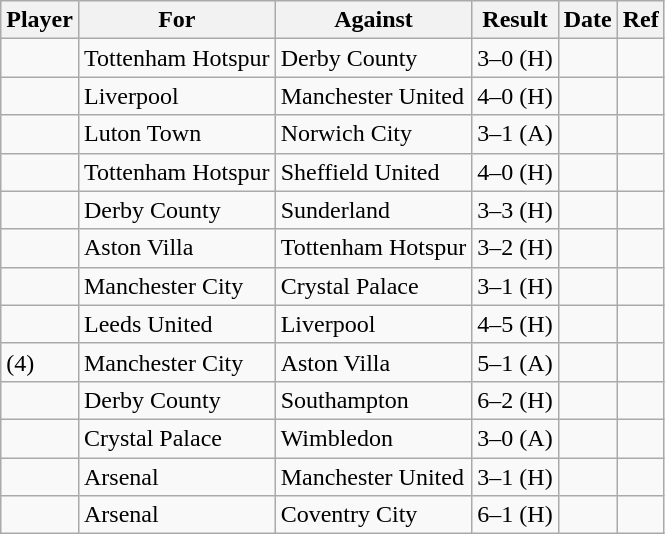<table class="wikitable">
<tr>
<th>Player</th>
<th>For</th>
<th>Against</th>
<th style="text-align:center">Result</th>
<th>Date</th>
<th>Ref</th>
</tr>
<tr>
<td> </td>
<td>Tottenham Hotspur</td>
<td>Derby County</td>
<td>3–0 (H)</td>
<td></td>
<td></td>
</tr>
<tr>
<td> </td>
<td>Liverpool</td>
<td>Manchester United</td>
<td>4–0 (H)</td>
<td></td>
<td></td>
</tr>
<tr>
<td> </td>
<td>Luton Town</td>
<td>Norwich City</td>
<td>3–1 (A)</td>
<td></td>
<td></td>
</tr>
<tr>
<td> </td>
<td>Tottenham Hotspur</td>
<td>Sheffield United</td>
<td>4–0 (H)</td>
<td></td>
<td></td>
</tr>
<tr>
<td> </td>
<td>Derby County</td>
<td>Sunderland</td>
<td>3–3 (H)</td>
<td></td>
<td></td>
</tr>
<tr>
<td> </td>
<td>Aston Villa</td>
<td>Tottenham Hotspur</td>
<td>3–2 (H)</td>
<td></td>
<td></td>
</tr>
<tr>
<td> </td>
<td>Manchester City</td>
<td>Crystal Palace</td>
<td>3–1 (H)</td>
<td></td>
<td></td>
</tr>
<tr>
<td> </td>
<td>Leeds United</td>
<td>Liverpool</td>
<td>4–5 (H)</td>
<td></td>
<td></td>
</tr>
<tr>
<td>  (4)</td>
<td>Manchester City</td>
<td>Aston Villa</td>
<td>5–1 (A)</td>
<td></td>
<td></td>
</tr>
<tr>
<td> </td>
<td>Derby County</td>
<td>Southampton</td>
<td>6–2 (H)</td>
<td></td>
<td></td>
</tr>
<tr>
<td> </td>
<td>Crystal Palace</td>
<td>Wimbledon</td>
<td>3–0 (A)</td>
<td></td>
<td></td>
</tr>
<tr>
<td> </td>
<td>Arsenal</td>
<td>Manchester United</td>
<td>3–1 (H)</td>
<td></td>
<td></td>
</tr>
<tr>
<td> </td>
<td>Arsenal</td>
<td>Coventry City</td>
<td>6–1 (H)</td>
<td></td>
<td></td>
</tr>
</table>
